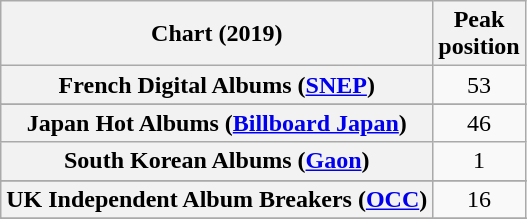<table class="wikitable sortable plainrowheaders" style="text-align:center;">
<tr>
<th scope="col">Chart (2019)</th>
<th scope="col">Peak<br>position</th>
</tr>
<tr>
<th scope="row">French Digital Albums (<a href='#'>SNEP</a>)</th>
<td>53</td>
</tr>
<tr>
</tr>
<tr>
<th scope="row">Japan Hot Albums (<a href='#'>Billboard Japan</a>)</th>
<td>46</td>
</tr>
<tr>
<th scope="row">South Korean Albums (<a href='#'>Gaon</a>)</th>
<td>1</td>
</tr>
<tr>
</tr>
<tr>
<th scope="row">UK Independent Album Breakers (<a href='#'>OCC</a>)</th>
<td>16</td>
</tr>
<tr>
</tr>
<tr>
</tr>
<tr>
</tr>
</table>
